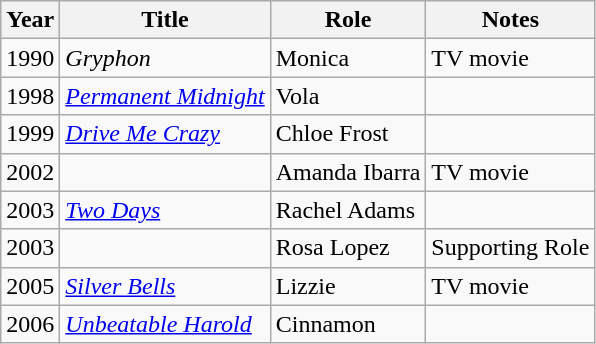<table class="wikitable sortable">
<tr>
<th>Year</th>
<th>Title</th>
<th>Role</th>
<th class="unsortable">Notes</th>
</tr>
<tr>
<td>1990</td>
<td><em>Gryphon</em></td>
<td>Monica</td>
<td>TV movie</td>
</tr>
<tr>
<td>1998</td>
<td><em><a href='#'>Permanent Midnight</a></em></td>
<td>Vola</td>
<td></td>
</tr>
<tr>
<td>1999</td>
<td><em><a href='#'>Drive Me Crazy</a></em></td>
<td>Chloe Frost</td>
<td></td>
</tr>
<tr>
<td>2002</td>
<td><em></em></td>
<td>Amanda Ibarra</td>
<td>TV movie</td>
</tr>
<tr>
<td>2003</td>
<td><em><a href='#'>Two Days</a></em></td>
<td>Rachel Adams</td>
<td></td>
</tr>
<tr>
<td>2003</td>
<td><em></em></td>
<td>Rosa Lopez</td>
<td>Supporting Role</td>
</tr>
<tr>
<td>2005</td>
<td><em><a href='#'>Silver Bells</a></em></td>
<td>Lizzie</td>
<td>TV movie</td>
</tr>
<tr>
<td>2006</td>
<td><em><a href='#'>Unbeatable Harold</a></em></td>
<td>Cinnamon</td>
<td></td>
</tr>
</table>
